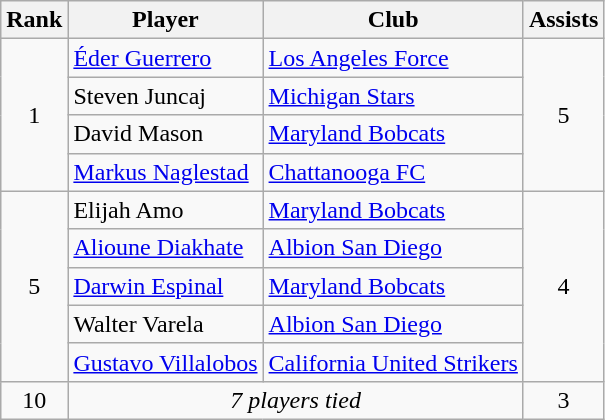<table class="wikitable" style="text-align:center">
<tr>
<th>Rank</th>
<th>Player</th>
<th>Club</th>
<th>Assists</th>
</tr>
<tr>
<td rowspan=4>1</td>
<td align="left"> <a href='#'>Éder Guerrero</a></td>
<td align="left"><a href='#'>Los Angeles Force</a></td>
<td rowspan=4>5</td>
</tr>
<tr>
<td align="left"> Steven Juncaj</td>
<td align="left"><a href='#'>Michigan Stars</a></td>
</tr>
<tr>
<td align="left"> David Mason</td>
<td align="left"><a href='#'>Maryland Bobcats</a></td>
</tr>
<tr>
<td align="left"> <a href='#'>Markus Naglestad</a></td>
<td align="left"><a href='#'>Chattanooga FC</a></td>
</tr>
<tr>
<td rowspan=5>5</td>
<td align="left"> Elijah Amo</td>
<td align="left"><a href='#'>Maryland Bobcats</a></td>
<td rowspan=5>4</td>
</tr>
<tr>
<td align="left"> <a href='#'>Alioune Diakhate</a></td>
<td align="left"><a href='#'>Albion San Diego</a></td>
</tr>
<tr>
<td align="left"> <a href='#'>Darwin Espinal</a></td>
<td align="left"><a href='#'>Maryland Bobcats</a></td>
</tr>
<tr>
<td align="left"> Walter Varela</td>
<td align="left"><a href='#'>Albion San Diego</a></td>
</tr>
<tr>
<td align="left"> <a href='#'>Gustavo Villalobos</a></td>
<td align="left"><a href='#'>California United Strikers</a></td>
</tr>
<tr>
<td>10</td>
<td style="text-align:center" colspan="2"><em>7 players tied</em></td>
<td>3<br></td>
</tr>
</table>
